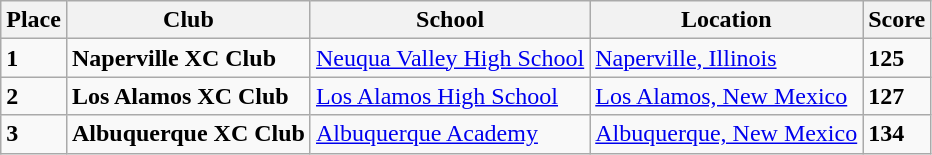<table class="wikitable">
<tr>
<th>Place</th>
<th>Club</th>
<th>School</th>
<th>Location</th>
<th>Score</th>
</tr>
<tr>
<td><strong>1</strong></td>
<td><strong>Naperville XC Club</strong></td>
<td><a href='#'>Neuqua Valley High School</a></td>
<td><a href='#'>Naperville, Illinois</a></td>
<td><strong>125</strong></td>
</tr>
<tr>
<td><strong>2</strong></td>
<td><strong>Los Alamos XC Club</strong></td>
<td><a href='#'>Los Alamos High School</a></td>
<td><a href='#'>Los Alamos, New Mexico</a></td>
<td><strong>127</strong></td>
</tr>
<tr>
<td><strong>3</strong></td>
<td><strong>Albuquerque XC Club</strong></td>
<td><a href='#'>Albuquerque Academy</a></td>
<td><a href='#'>Albuquerque, New Mexico</a></td>
<td><strong>134</strong></td>
</tr>
</table>
